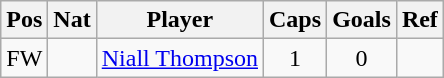<table class="wikitable" style="text-align:center; border:1px #aaa solid;">
<tr>
<th>Pos</th>
<th>Nat</th>
<th>Player</th>
<th>Caps</th>
<th>Goals</th>
<th>Ref</th>
</tr>
<tr>
<td>FW</td>
<td></td>
<td style="text-align:left;"><a href='#'>Niall Thompson</a></td>
<td>1</td>
<td>0</td>
<td></td>
</tr>
</table>
